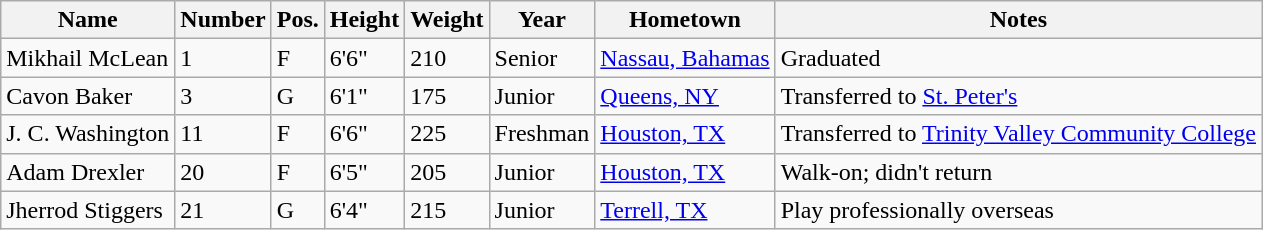<table class="wikitable sortable" border="1">
<tr>
<th>Name</th>
<th>Number</th>
<th>Pos.</th>
<th>Height</th>
<th>Weight</th>
<th>Year</th>
<th>Hometown</th>
<th class="unsortable">Notes</th>
</tr>
<tr>
<td>Mikhail McLean</td>
<td>1</td>
<td>F</td>
<td>6'6"</td>
<td>210</td>
<td>Senior</td>
<td><a href='#'>Nassau, Bahamas</a></td>
<td>Graduated</td>
</tr>
<tr>
<td>Cavon Baker</td>
<td>3</td>
<td>G</td>
<td>6'1"</td>
<td>175</td>
<td>Junior</td>
<td><a href='#'>Queens, NY</a></td>
<td>Transferred to <a href='#'>St. Peter's</a></td>
</tr>
<tr>
<td>J. C. Washington</td>
<td>11</td>
<td>F</td>
<td>6'6"</td>
<td>225</td>
<td>Freshman</td>
<td><a href='#'>Houston, TX</a></td>
<td>Transferred to <a href='#'>Trinity Valley Community College</a></td>
</tr>
<tr>
<td>Adam Drexler</td>
<td>20</td>
<td>F</td>
<td>6'5"</td>
<td>205</td>
<td>Junior</td>
<td><a href='#'>Houston, TX</a></td>
<td>Walk-on; didn't return</td>
</tr>
<tr>
<td>Jherrod Stiggers</td>
<td>21</td>
<td>G</td>
<td>6'4"</td>
<td>215</td>
<td>Junior</td>
<td><a href='#'>Terrell, TX</a></td>
<td>Play professionally overseas</td>
</tr>
</table>
